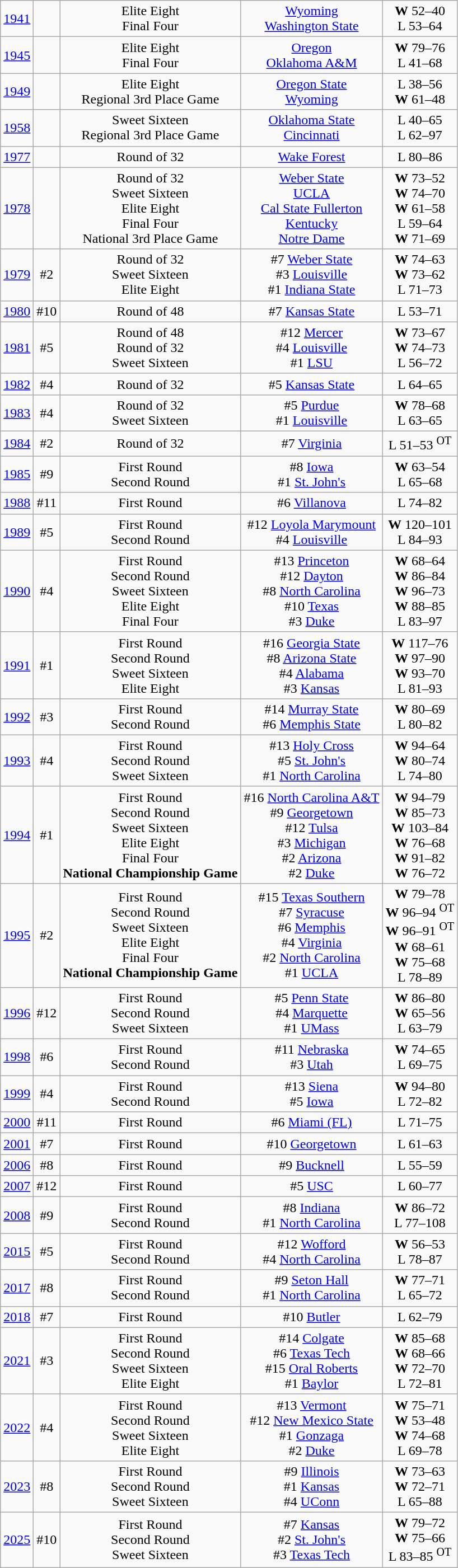<table class="wikitable" >
<tr align="center">
<td><a href='#'>1941</a></td>
<td></td>
<td>Elite Eight<br>Final Four</td>
<td><a href='#'>Wyoming</a><br><a href='#'>Washington State</a></td>
<td><strong>W</strong> 52–40<br>L 53–64</td>
</tr>
<tr align="center">
<td><a href='#'>1945</a></td>
<td></td>
<td>Elite Eight<br>Final Four</td>
<td><a href='#'>Oregon</a><br><a href='#'>Oklahoma A&M</a></td>
<td><strong>W</strong> 79–76<br>L 41–68</td>
</tr>
<tr align="center">
<td><a href='#'>1949</a></td>
<td></td>
<td>Elite Eight<br>Regional 3rd Place Game</td>
<td><a href='#'>Oregon State</a><br><a href='#'>Wyoming</a></td>
<td>L 38–56<br><strong>W</strong> 61–48</td>
</tr>
<tr align="center">
<td><a href='#'>1958</a></td>
<td></td>
<td>Sweet Sixteen<br>Regional 3rd Place Game</td>
<td><a href='#'>Oklahoma State</a><br><a href='#'>Cincinnati</a></td>
<td>L 40–65<br>L 62–97</td>
</tr>
<tr align="center">
<td><a href='#'>1977</a></td>
<td></td>
<td>Round of 32</td>
<td><a href='#'>Wake Forest</a></td>
<td>L 80–86</td>
</tr>
<tr align="center">
<td><a href='#'>1978</a></td>
<td></td>
<td>Round of 32<br>Sweet Sixteen<br>Elite Eight<br>Final Four<br>National 3rd Place Game</td>
<td><a href='#'>Weber State</a><br><a href='#'>UCLA</a><br><a href='#'>Cal State Fullerton</a><br><a href='#'>Kentucky</a><br><a href='#'>Notre Dame</a></td>
<td><strong>W</strong> 73–52<br><strong>W</strong> 74–70<br><strong>W</strong> 61–58<br>L 59–64<br><strong>W</strong> 71–69</td>
</tr>
<tr align="center">
<td><a href='#'>1979</a></td>
<td>#2</td>
<td>Round of 32<br>Sweet Sixteen<br>Elite Eight</td>
<td>#7 <a href='#'>Weber State</a><br>#3 <a href='#'>Louisville</a><br>#1 <a href='#'>Indiana State</a></td>
<td><strong>W</strong> 74–63<br><strong>W</strong> 73–62<br>L 71–73</td>
</tr>
<tr align="center">
<td><a href='#'>1980</a></td>
<td>#10</td>
<td>Round of 48</td>
<td>#7 <a href='#'>Kansas State</a></td>
<td>L 53–71</td>
</tr>
<tr align="center">
<td><a href='#'>1981</a></td>
<td>#5</td>
<td>Round of 48<br>Round of 32<br>Sweet Sixteen</td>
<td>#12 <a href='#'>Mercer</a><br>#4 <a href='#'>Louisville</a><br>#1 <a href='#'>LSU</a></td>
<td><strong>W</strong> 73–67<br><strong>W</strong> 74–73<br>L 56–72</td>
</tr>
<tr align="center">
<td><a href='#'>1982</a></td>
<td>#4</td>
<td>Round of 32</td>
<td>#5 <a href='#'>Kansas State</a></td>
<td>L 64–65</td>
</tr>
<tr align="center">
<td><a href='#'>1983</a></td>
<td>#4</td>
<td>Round of 32<br>Sweet Sixteen</td>
<td>#5 <a href='#'>Purdue</a><br>#1 <a href='#'>Louisville</a></td>
<td><strong>W</strong> 78–68<br>L 63–65</td>
</tr>
<tr align="center">
<td><a href='#'>1984</a></td>
<td>#2</td>
<td>Round of 32</td>
<td>#7 <a href='#'>Virginia</a></td>
<td>L 51–53 <sup>OT</sup></td>
</tr>
<tr align="center">
<td><a href='#'>1985</a></td>
<td>#9</td>
<td>First Round<br>Second Round</td>
<td>#8 <a href='#'>Iowa</a><br>#1 <a href='#'>St. John's</a></td>
<td><strong>W</strong> 63–54<br>L 65–68</td>
</tr>
<tr align="center">
<td><a href='#'>1988</a></td>
<td>#11</td>
<td>First Round</td>
<td>#6 <a href='#'>Villanova</a></td>
<td>L 74–82</td>
</tr>
<tr align="center">
<td><a href='#'>1989</a></td>
<td>#5</td>
<td>First Round<br>Second Round</td>
<td>#12 <a href='#'>Loyola Marymount</a><br>#4 <a href='#'>Louisville</a></td>
<td><strong>W</strong> 120–101<br>L 84–93</td>
</tr>
<tr align="center">
<td><a href='#'>1990</a></td>
<td>#4</td>
<td>First Round<br>Second Round<br>Sweet Sixteen<br>Elite Eight<br>Final Four</td>
<td>#13 <a href='#'>Princeton</a><br>#12 <a href='#'>Dayton</a><br>#8 <a href='#'>North Carolina</a><br>#10 <a href='#'>Texas</a><br>#3 <a href='#'>Duke</a></td>
<td><strong>W</strong> 68–64<br><strong>W</strong> 86–84<br><strong>W</strong> 96–73<br><strong>W</strong> 88–85<br>L 83–97</td>
</tr>
<tr align="center">
<td><a href='#'>1991</a></td>
<td>#1</td>
<td>First Round<br>Second Round<br>Sweet Sixteen<br>Elite Eight</td>
<td>#16 <a href='#'>Georgia State</a><br>#8 <a href='#'>Arizona State</a><br>#4 <a href='#'>Alabama</a><br>#3 <a href='#'>Kansas</a></td>
<td><strong>W</strong> 117–76<br><strong>W</strong> 97–90<br><strong>W</strong> 93–70<br>L 81–93</td>
</tr>
<tr align="center">
<td><a href='#'>1992</a></td>
<td>#3</td>
<td>First Round<br>Second Round</td>
<td>#14 <a href='#'>Murray State</a><br>#6 <a href='#'>Memphis State</a></td>
<td><strong>W</strong> 80–69<br>L 80–82</td>
</tr>
<tr align="center">
<td><a href='#'>1993</a></td>
<td>#4</td>
<td>First Round<br>Second Round<br>Sweet Sixteen</td>
<td>#13 <a href='#'>Holy Cross</a><br>#5 <a href='#'>St. John's</a><br>#1 <a href='#'>North Carolina</a></td>
<td><strong>W</strong> 94–64<br><strong>W</strong> 80–74<br>L 74–80</td>
</tr>
<tr align="center">
<td><a href='#'>1994</a></td>
<td>#1</td>
<td>First Round<br>Second Round<br>Sweet Sixteen<br>Elite Eight<br>Final Four<br><strong>National Championship Game</strong></td>
<td>#16 <a href='#'>North Carolina A&T</a><br>#9 <a href='#'>Georgetown</a><br>#12 <a href='#'>Tulsa</a><br>#3 <a href='#'>Michigan</a><br>#2 <a href='#'>Arizona</a><br>#2 <a href='#'>Duke</a></td>
<td><strong>W</strong> 94–79<br><strong>W</strong> 85–73<br><strong>W</strong> 103–84<br><strong>W</strong> 76–68<br><strong>W</strong> 91–82<br><strong>W</strong> 76–72</td>
</tr>
<tr align="center">
<td><a href='#'>1995</a></td>
<td>#2</td>
<td>First Round<br>Second Round<br>Sweet Sixteen<br>Elite Eight<br>Final Four<br><strong>National Championship Game</strong></td>
<td>#15 <a href='#'>Texas Southern</a><br>#7 <a href='#'>Syracuse</a><br>#6 <a href='#'>Memphis</a><br>#4 <a href='#'>Virginia</a><br>#2 <a href='#'>North Carolina</a><br>#1 <a href='#'>UCLA</a></td>
<td><strong>W</strong> 79–78<br><strong>W</strong> 96–94 <sup>OT</sup><br><strong>W</strong> 96–91 <sup>OT</sup><br><strong>W</strong> 68–61<br><strong>W</strong> 75–68<br>L 78–89</td>
</tr>
<tr align="center">
<td><a href='#'>1996</a></td>
<td>#12</td>
<td>First Round<br>Second Round<br>Sweet Sixteen</td>
<td>#5 <a href='#'>Penn State</a><br>#4 <a href='#'>Marquette</a><br>#1 <a href='#'>UMass</a></td>
<td><strong>W</strong> 86–80<br><strong>W</strong> 65–56<br>L 63–79</td>
</tr>
<tr align="center">
<td><a href='#'>1998</a></td>
<td>#6</td>
<td>First Round<br>Second Round</td>
<td>#11 <a href='#'>Nebraska</a><br>#3 <a href='#'>Utah</a></td>
<td><strong>W</strong> 74–65<br>L 69–75</td>
</tr>
<tr align="center">
<td><a href='#'>1999</a></td>
<td>#4</td>
<td>First Round<br>Second Round</td>
<td>#13 <a href='#'>Siena</a><br>#5 <a href='#'>Iowa</a></td>
<td><strong>W</strong> 94–80<br>L 72–82</td>
</tr>
<tr align="center">
<td><a href='#'>2000</a></td>
<td>#11</td>
<td>First Round</td>
<td>#6 <a href='#'>Miami (FL)</a></td>
<td>L 71–75</td>
</tr>
<tr align="center">
<td><a href='#'>2001</a></td>
<td>#7</td>
<td>First Round</td>
<td>#10 <a href='#'>Georgetown</a></td>
<td>L 61–63</td>
</tr>
<tr align="center">
<td><a href='#'>2006</a></td>
<td>#8</td>
<td>First Round</td>
<td>#9 <a href='#'>Bucknell</a></td>
<td>L 55–59</td>
</tr>
<tr align="center">
<td><a href='#'>2007</a></td>
<td>#12</td>
<td>First Round</td>
<td>#5 <a href='#'>USC</a></td>
<td>L 60–77</td>
</tr>
<tr align="center">
<td><a href='#'>2008</a></td>
<td>#9</td>
<td>First Round<br>Second Round</td>
<td>#8 <a href='#'>Indiana</a><br>#1 <a href='#'>North Carolina</a></td>
<td><strong>W</strong> 86–72<br>L 77–108</td>
</tr>
<tr align="center">
<td><a href='#'>2015</a></td>
<td>#5</td>
<td>First Round<br>Second Round</td>
<td>#12 <a href='#'>Wofford</a><br>#4 <a href='#'>North Carolina</a></td>
<td><strong>W</strong> 56–53<br>L 78–87</td>
</tr>
<tr align="center">
<td><a href='#'>2017</a></td>
<td>#8</td>
<td>First Round<br>Second Round</td>
<td>#9 <a href='#'>Seton Hall</a><br>#1 <a href='#'>North Carolina</a></td>
<td><strong>W</strong> 77–71<br>L 65–72</td>
</tr>
<tr align="center">
<td><a href='#'>2018</a></td>
<td>#7</td>
<td>First Round</td>
<td>#10 <a href='#'>Butler</a></td>
<td>L 62–79</td>
</tr>
<tr align="center">
<td><a href='#'>2021</a></td>
<td>#3</td>
<td>First Round<br>Second Round<br>Sweet Sixteen<br>Elite Eight</td>
<td>#14 <a href='#'>Colgate</a><br>#6 <a href='#'>Texas Tech</a><br>#15 <a href='#'>Oral Roberts</a><br>#1 <a href='#'>Baylor</a></td>
<td><strong>W</strong> 85–68<br><strong>W</strong> 68–66<br><strong>W</strong> 72–70<br>L 72–81</td>
</tr>
<tr align="center">
<td><a href='#'>2022</a></td>
<td>#4</td>
<td>First Round<br>Second Round<br>Sweet Sixteen<br>Elite Eight</td>
<td>#13 <a href='#'>Vermont</a><br>#12 <a href='#'>New Mexico State</a><br>#1 <a href='#'>Gonzaga</a><br> #2 <a href='#'>Duke</a></td>
<td><strong>W</strong> 75–71<br> <strong>W</strong> 53–48<br> <strong>W</strong> 74–68<br> L 69–78</td>
</tr>
<tr style="text-align:center;">
<td><a href='#'>2023</a></td>
<td>#8</td>
<td>First Round<br>Second Round<br>Sweet Sixteen</td>
<td>#9 <a href='#'>Illinois</a><br> #1 <a href='#'>Kansas</a><br> #4 <a href='#'>UConn</a></td>
<td><strong>W</strong> 73–63<br> <strong>W</strong> 72–71<br> L 65–88</td>
</tr>
<tr align="center">
<td><a href='#'>2025</a></td>
<td>#10</td>
<td>First Round<br>Second Round<br>Sweet Sixteen</td>
<td>#7 <a href='#'>Kansas</a><br> #2 <a href='#'>St. John's</a><br> #3 <a href='#'>Texas Tech</a></td>
<td><strong>W</strong> 79–72<br> <strong>W</strong> 75–66<br> L 83–85 <sup>OT</sup></td>
</tr>
</table>
